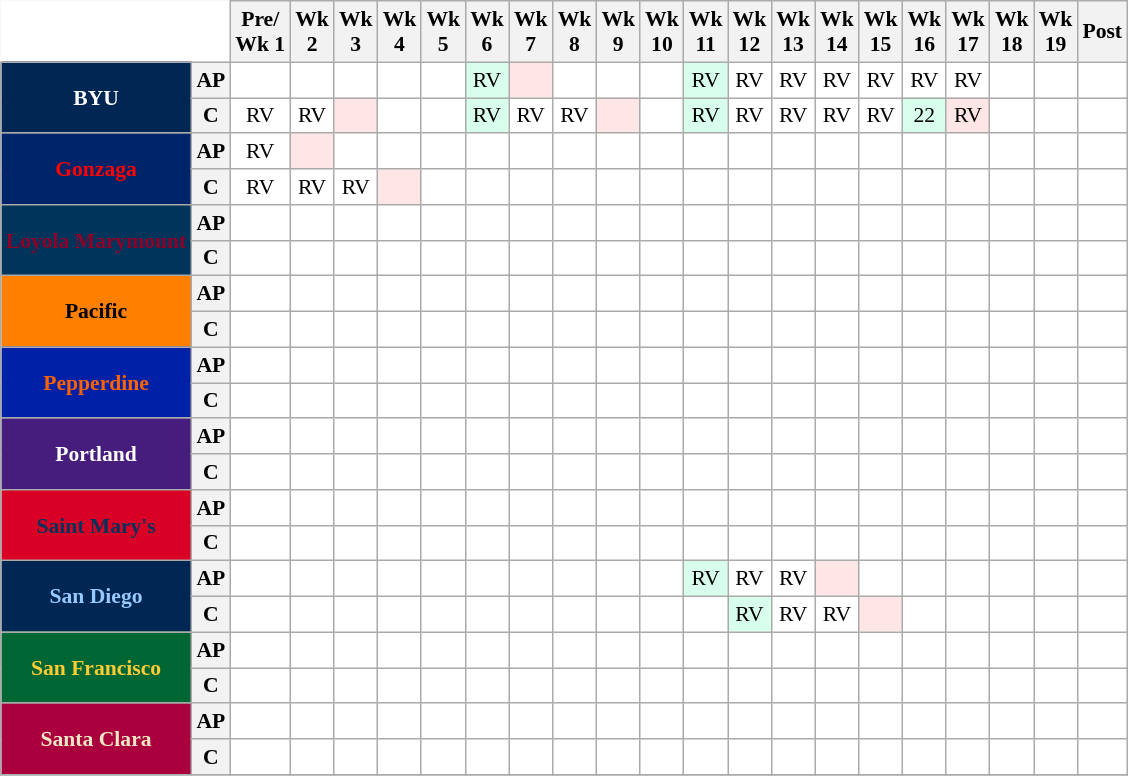<table class="wikitable" style="white-space:nowrap;font-size:90%;">
<tr>
<th colspan=2 style="background:white; border-top-style:hidden; border-left-style:hidden;"> </th>
<th>Pre/<br>Wk 1</th>
<th>Wk<br>2</th>
<th>Wk<br>3</th>
<th>Wk<br>4</th>
<th>Wk<br>5</th>
<th>Wk<br>6</th>
<th>Wk<br>7</th>
<th>Wk<br>8</th>
<th>Wk<br>9</th>
<th>Wk<br>10</th>
<th>Wk<br>11</th>
<th>Wk<br>12</th>
<th>Wk<br>13</th>
<th>Wk<br>14</th>
<th>Wk<br>15</th>
<th>Wk<br>16</th>
<th>Wk<br>17</th>
<th>Wk<br>18</th>
<th>Wk<br>19</th>
<th>Post</th>
</tr>
<tr style="text-align:center;">
<th rowspan=2 style="background:#002654; color:#FFFFFF;">BYU</th>
<th>AP</th>
<td style="background:#FFF;"></td>
<td style="background:#FFF;"></td>
<td style="background:#FFF;"></td>
<td style="background:#FFF;"></td>
<td style="background:#FFF;"></td>
<td style="background:#D8FFEB;">RV</td>
<td style="background:#FFE6E6;"></td>
<td style="background:#FFF;"></td>
<td style="background:#FFF;"></td>
<td style="background:#FFF;"></td>
<td style="background:#D8FFEB;">RV</td>
<td style="background:#FFF;">RV</td>
<td style="background:#FFF;">RV</td>
<td style="background:#FFF;">RV</td>
<td style="background:#FFF;">RV</td>
<td style="background:#FFF;">RV</td>
<td style="background:#FFF;">RV</td>
<td style="background:#FFF;"></td>
<td style="background:#FFF;"></td>
<td style="background:#FFF;"></td>
</tr>
<tr style="text-align:center;">
<th>C</th>
<td style="background:#FFF;">RV</td>
<td style="background:#FFF;">RV</td>
<td style="background:#FFE6E6;"></td>
<td style="background:#FFF;"></td>
<td style="background:#FFF;"></td>
<td style="background:#D8FFEB;">RV</td>
<td style="background:#FFF;">RV</td>
<td style="background:#FFF;">RV</td>
<td style="background:#FFE6E6;"></td>
<td style="background:#FFF;"></td>
<td style="background:#D8FFEB;">RV</td>
<td style="background:#FFF;">RV</td>
<td style="background:#FFF;">RV</td>
<td style="background:#FFF;">RV</td>
<td style="background:#FFF;">RV</td>
<td style="background:#D8FFEB;">22</td>
<td style="background:#FFE6E6;">RV</td>
<td style="background:#FFF;"></td>
<td style="background:#FFF;"></td>
<td style="background:#FFF;"></td>
</tr>
<tr style="text-align:center;">
<th rowspan=2 style="background:#002469; color:#FF0000;">Gonzaga</th>
<th>AP</th>
<td style="background:#FFF;">RV</td>
<td style="background:#FFE6E6;"></td>
<td style="background:#FFF;"></td>
<td style="background:#FFF;"></td>
<td style="background:#FFF;"></td>
<td style="background:#FFF;"></td>
<td style="background:#FFF;"></td>
<td style="background:#FFF;"></td>
<td style="background:#FFF;"></td>
<td style="background:#FFF;"></td>
<td style="background:#FFF;"></td>
<td style="background:#FFF;"></td>
<td style="background:#FFF;"></td>
<td style="background:#FFF;"></td>
<td style="background:#FFF;"></td>
<td style="background:#FFF;"></td>
<td style="background:#FFF;"></td>
<td style="background:#FFF;"></td>
<td style="background:#FFF;"></td>
<td style="background:#FFF;"></td>
</tr>
<tr style="text-align:center;">
<th>C</th>
<td style="background:#FFF;">RV</td>
<td style="background:#FFF;">RV</td>
<td style="background:#FFF;">RV</td>
<td style="background:#FFE6E6;"></td>
<td style="background:#FFF;"></td>
<td style="background:#FFF;"></td>
<td style="background:#FFF;"></td>
<td style="background:#FFF;"></td>
<td style="background:#FFF;"></td>
<td style="background:#FFF;"></td>
<td style="background:#FFF;"></td>
<td style="background:#FFF;"></td>
<td style="background:#FFF;"></td>
<td style="background:#FFF;"></td>
<td style="background:#FFF;"></td>
<td style="background:#FFF;"></td>
<td style="background:#FFF;"></td>
<td style="background:#FFF;"></td>
<td style="background:#FFF;"></td>
<td style="background:#FFF;"></td>
</tr>
<tr style="text-align:center;">
<th rowspan=2 style="background:#00345B; color:#8E0028;">Loyola Marymount</th>
<th>AP</th>
<td style="background:#FFF;"></td>
<td style="background:#FFF;"></td>
<td style="background:#FFF;"></td>
<td style="background:#FFF;"></td>
<td style="background:#FFF;"></td>
<td style="background:#FFF;"></td>
<td style="background:#FFF;"></td>
<td style="background:#FFF;"></td>
<td style="background:#FFF;"></td>
<td style="background:#FFF;"></td>
<td style="background:#FFF;"></td>
<td style="background:#FFF;"></td>
<td style="background:#FFF;"></td>
<td style="background:#FFF;"></td>
<td style="background:#FFF;"></td>
<td style="background:#FFF;"></td>
<td style="background:#FFF;"></td>
<td style="background:#FFF;"></td>
<td style="background:#FFF;"></td>
<td style="background:#FFF;"></td>
</tr>
<tr style="text-align:center;">
<th>C</th>
<td style="background:#FFF;"></td>
<td style="background:#FFF;"></td>
<td style="background:#FFF;"></td>
<td style="background:#FFF;"></td>
<td style="background:#FFF;"></td>
<td style="background:#FFF;"></td>
<td style="background:#FFF;"></td>
<td style="background:#FFF;"></td>
<td style="background:#FFF;"></td>
<td style="background:#FFF;"></td>
<td style="background:#FFF;"></td>
<td style="background:#FFF;"></td>
<td style="background:#FFF;"></td>
<td style="background:#FFF;"></td>
<td style="background:#FFF;"></td>
<td style="background:#FFF;"></td>
<td style="background:#FFF;"></td>
<td style="background:#FFF;"></td>
<td style="background:#FFF;"></td>
<td style="background:#FFF;"></td>
</tr>
<tr style="text-align:center;">
<th rowspan=2 style="background:#FF7F00; color:#000000;">Pacific</th>
<th>AP</th>
<td style="background:#FFF;"></td>
<td style="background:#FFF;"></td>
<td style="background:#FFF;"></td>
<td style="background:#FFF;"></td>
<td style="background:#FFF;"></td>
<td style="background:#FFF;"></td>
<td style="background:#FFF;"></td>
<td style="background:#FFF;"></td>
<td style="background:#FFF;"></td>
<td style="background:#FFF;"></td>
<td style="background:#FFF;"></td>
<td style="background:#FFF;"></td>
<td style="background:#FFF;"></td>
<td style="background:#FFF;"></td>
<td style="background:#FFF;"></td>
<td style="background:#FFF;"></td>
<td style="background:#FFF;"></td>
<td style="background:#FFF;"></td>
<td style="background:#FFF;"></td>
<td style="background:#FFF;"></td>
</tr>
<tr style="text-align:center;">
<th>C</th>
<td style="background:#FFF;"></td>
<td style="background:#FFF;"></td>
<td style="background:#FFF;"></td>
<td style="background:#FFF;"></td>
<td style="background:#FFF;"></td>
<td style="background:#FFF;"></td>
<td style="background:#FFF;"></td>
<td style="background:#FFF;"></td>
<td style="background:#FFF;"></td>
<td style="background:#FFF;"></td>
<td style="background:#FFF;"></td>
<td style="background:#FFF;"></td>
<td style="background:#FFF;"></td>
<td style="background:#FFF;"></td>
<td style="background:#FFF;"></td>
<td style="background:#FFF;"></td>
<td style="background:#FFF;"></td>
<td style="background:#FFF;"></td>
<td style="background:#FFF;"></td>
<td style="background:#FFF;"></td>
</tr>
<tr style="text-align:center;">
<th rowspan=2 style="background:#0021A5; color:#FF6200;">Pepperdine</th>
<th>AP</th>
<td style="background:#FFF;"></td>
<td style="background:#FFF;"></td>
<td style="background:#FFF;"></td>
<td style="background:#FFF;"></td>
<td style="background:#FFF;"></td>
<td style="background:#FFF;"></td>
<td style="background:#FFF;"></td>
<td style="background:#FFF;"></td>
<td style="background:#FFF;"></td>
<td style="background:#FFF;"></td>
<td style="background:#FFF;"></td>
<td style="background:#FFF;"></td>
<td style="background:#FFF;"></td>
<td style="background:#FFF;"></td>
<td style="background:#FFF;"></td>
<td style="background:#FFF;"></td>
<td style="background:#FFF;"></td>
<td style="background:#FFF;"></td>
<td style="background:#FFF;"></td>
<td style="background:#FFF;"></td>
</tr>
<tr style="text-align:center;">
<th>C</th>
<td style="background:#FFF;"></td>
<td style="background:#FFF;"></td>
<td style="background:#FFF;"></td>
<td style="background:#FFF;"></td>
<td style="background:#FFF;"></td>
<td style="background:#FFF;"></td>
<td style="background:#FFF;"></td>
<td style="background:#FFF;"></td>
<td style="background:#FFF;"></td>
<td style="background:#FFF;"></td>
<td style="background:#FFF;"></td>
<td style="background:#FFF;"></td>
<td style="background:#FFF;"></td>
<td style="background:#FFF;"></td>
<td style="background:#FFF;"></td>
<td style="background:#FFF;"></td>
<td style="background:#FFF;"></td>
<td style="background:#FFF;"></td>
<td style="background:#FFF;"></td>
<td style="background:#FFF;"></td>
</tr>
<tr style="text-align:center;">
<th rowspan=2 style="background:#461D7C; color:#FFFFFF;">Portland</th>
<th>AP</th>
<td style="background:#FFF;"></td>
<td style="background:#FFF;"></td>
<td style="background:#FFF;"></td>
<td style="background:#FFF;"></td>
<td style="background:#FFF;"></td>
<td style="background:#FFF;"></td>
<td style="background:#FFF;"></td>
<td style="background:#FFF;"></td>
<td style="background:#FFF;"></td>
<td style="background:#FFF;"></td>
<td style="background:#FFF;"></td>
<td style="background:#FFF;"></td>
<td style="background:#FFF;"></td>
<td style="background:#FFF;"></td>
<td style="background:#FFF;"></td>
<td style="background:#FFF;"></td>
<td style="background:#FFF;"></td>
<td style="background:#FFF;"></td>
<td style="background:#FFF;"></td>
<td style="background:#FFF;"></td>
</tr>
<tr style="text-align:center;">
<th>C</th>
<td style="background:#FFF;"></td>
<td style="background:#FFF;"></td>
<td style="background:#FFF;"></td>
<td style="background:#FFF;"></td>
<td style="background:#FFF;"></td>
<td style="background:#FFF;"></td>
<td style="background:#FFF;"></td>
<td style="background:#FFF;"></td>
<td style="background:#FFF;"></td>
<td style="background:#FFF;"></td>
<td style="background:#FFF;"></td>
<td style="background:#FFF;"></td>
<td style="background:#FFF;"></td>
<td style="background:#FFF;"></td>
<td style="background:#FFF;"></td>
<td style="background:#FFF;"></td>
<td style="background:#FFF;"></td>
<td style="background:#FFF;"></td>
<td style="background:#FFF;"></td>
<td style="background:#FFF;"></td>
</tr>
<tr style="text-align:center;">
<th rowspan=2 style="background:#D80024; color:#06315B;">Saint Mary's</th>
<th>AP</th>
<td style="background:#FFF;"></td>
<td style="background:#FFF;"></td>
<td style="background:#FFF;"></td>
<td style="background:#FFF;"></td>
<td style="background:#FFF;"></td>
<td style="background:#FFF;"></td>
<td style="background:#FFF;"></td>
<td style="background:#FFF;"></td>
<td style="background:#FFF;"></td>
<td style="background:#FFF;"></td>
<td style="background:#FFF;"></td>
<td style="background:#FFF;"></td>
<td style="background:#FFF;"></td>
<td style="background:#FFF;"></td>
<td style="background:#FFF;"></td>
<td style="background:#FFF;"></td>
<td style="background:#FFF;"></td>
<td style="background:#FFF;"></td>
<td style="background:#FFF;"></td>
<td style="background:#FFF;"></td>
</tr>
<tr style="text-align:center;">
<th>C</th>
<td style="background:#FFF;"></td>
<td style="background:#FFF;"></td>
<td style="background:#FFF;"></td>
<td style="background:#FFF;"></td>
<td style="background:#FFF;"></td>
<td style="background:#FFF;"></td>
<td style="background:#FFF;"></td>
<td style="background:#FFF;"></td>
<td style="background:#FFF;"></td>
<td style="background:#FFF;"></td>
<td style="background:#FFF;"></td>
<td style="background:#FFF;"></td>
<td style="background:#FFF;"></td>
<td style="background:#FFF;"></td>
<td style="background:#FFF;"></td>
<td style="background:#FFF;"></td>
<td style="background:#FFF;"></td>
<td style="background:#FFF;"></td>
<td style="background:#FFF;"></td>
<td style="background:#FFF;"></td>
</tr>
<tr style="text-align:center;">
<th rowspan=2 style="background:#002654; color:#97CAFF;">San Diego</th>
<th>AP</th>
<td style="background:#FFF;"></td>
<td style="background:#FFF;"></td>
<td style="background:#FFF;"></td>
<td style="background:#FFF;"></td>
<td style="background:#FFF;"></td>
<td style="background:#FFF;"></td>
<td style="background:#FFF;"></td>
<td style="background:#FFF;"></td>
<td style="background:#FFF;"></td>
<td style="background:#FFF;"></td>
<td style="background:#D8FFEB;">RV</td>
<td style="background:#FFF;">RV</td>
<td style="background:#FFF;">RV</td>
<td style="background:#FFE6E6;"></td>
<td style="background:#FFF;"></td>
<td style="background:#FFF;"></td>
<td style="background:#FFF;"></td>
<td style="background:#FFF;"></td>
<td style="background:#FFF;"></td>
<td style="background:#FFF;"></td>
</tr>
<tr style="text-align:center;">
<th>C</th>
<td style="background:#FFF;"></td>
<td style="background:#FFF;"></td>
<td style="background:#FFF;"></td>
<td style="background:#FFF;"></td>
<td style="background:#FFF;"></td>
<td style="background:#FFF;"></td>
<td style="background:#FFF;"></td>
<td style="background:#FFF;"></td>
<td style="background:#FFF;"></td>
<td style="background:#FFF;"></td>
<td style="background:#FFF;"></td>
<td style="background:#D8FFEB;">RV</td>
<td style="background:#FFF;">RV</td>
<td style="background:#FFF;">RV</td>
<td style="background:#FFE6E6;"></td>
<td style="background:#FFF;"></td>
<td style="background:#FFF;"></td>
<td style="background:#FFF;"></td>
<td style="background:#FFF;"></td>
<td style="background:#FFF;"></td>
</tr>
<tr style="text-align:center;">
<th rowspan=2 style="background:#006633; color:#FFCC33;">San Francisco</th>
<th>AP</th>
<td style="background:#FFF;"></td>
<td style="background:#FFF;"></td>
<td style="background:#FFF;"></td>
<td style="background:#FFF;"></td>
<td style="background:#FFF;"></td>
<td style="background:#FFF;"></td>
<td style="background:#FFF;"></td>
<td style="background:#FFF;"></td>
<td style="background:#FFF;"></td>
<td style="background:#FFF;"></td>
<td style="background:#FFF;"></td>
<td style="background:#FFF;"></td>
<td style="background:#FFF;"></td>
<td style="background:#FFF;"></td>
<td style="background:#FFF;"></td>
<td style="background:#FFF;"></td>
<td style="background:#FFF;"></td>
<td style="background:#FFF;"></td>
<td style="background:#FFF;"></td>
<td style="background:#FFF;"></td>
</tr>
<tr style="text-align:center;">
<th>C</th>
<td style="background:#FFF;"></td>
<td style="background:#FFF;"></td>
<td style="background:#FFF;"></td>
<td style="background:#FFF;"></td>
<td style="background:#FFF;"></td>
<td style="background:#FFF;"></td>
<td style="background:#FFF;"></td>
<td style="background:#FFF;"></td>
<td style="background:#FFF;"></td>
<td style="background:#FFF;"></td>
<td style="background:#FFF;"></td>
<td style="background:#FFF;"></td>
<td style="background:#FFF;"></td>
<td style="background:#FFF;"></td>
<td style="background:#FFF;"></td>
<td style="background:#FFF;"></td>
<td style="background:#FFF;"></td>
<td style="background:#FFF;"></td>
<td style="background:#FFF;"></td>
<td style="background:#FFF;"></td>
</tr>
<tr style="text-align:center;">
<th rowspan=2 style="background:#AA003D; color:#F0E8C4;">Santa Clara</th>
<th>AP</th>
<td style="background:#FFF;"></td>
<td style="background:#FFF;"></td>
<td style="background:#FFF;"></td>
<td style="background:#FFF;"></td>
<td style="background:#FFF;"></td>
<td style="background:#FFF;"></td>
<td style="background:#FFF;"></td>
<td style="background:#FFF;"></td>
<td style="background:#FFF;"></td>
<td style="background:#FFF;"></td>
<td style="background:#FFF;"></td>
<td style="background:#FFF;"></td>
<td style="background:#FFF;"></td>
<td style="background:#FFF;"></td>
<td style="background:#FFF;"></td>
<td style="background:#FFF;"></td>
<td style="background:#FFF;"></td>
<td style="background:#FFF;"></td>
<td style="background:#FFF;"></td>
<td style="background:#FFF;"></td>
</tr>
<tr style="text-align:center;">
<th>C</th>
<td style="background:#FFF;"></td>
<td style="background:#FFF;"></td>
<td style="background:#FFF;"></td>
<td style="background:#FFF;"></td>
<td style="background:#FFF;"></td>
<td style="background:#FFF;"></td>
<td style="background:#FFF;"></td>
<td style="background:#FFF;"></td>
<td style="background:#FFF;"></td>
<td style="background:#FFF;"></td>
<td style="background:#FFF;"></td>
<td style="background:#FFF;"></td>
<td style="background:#FFF;"></td>
<td style="background:#FFF;"></td>
<td style="background:#FFF;"></td>
<td style="background:#FFF;"></td>
<td style="background:#FFF;"></td>
<td style="background:#FFF;"></td>
<td style="background:#FFF;"></td>
<td style="background:#FFF;"></td>
</tr>
<tr>
</tr>
</table>
